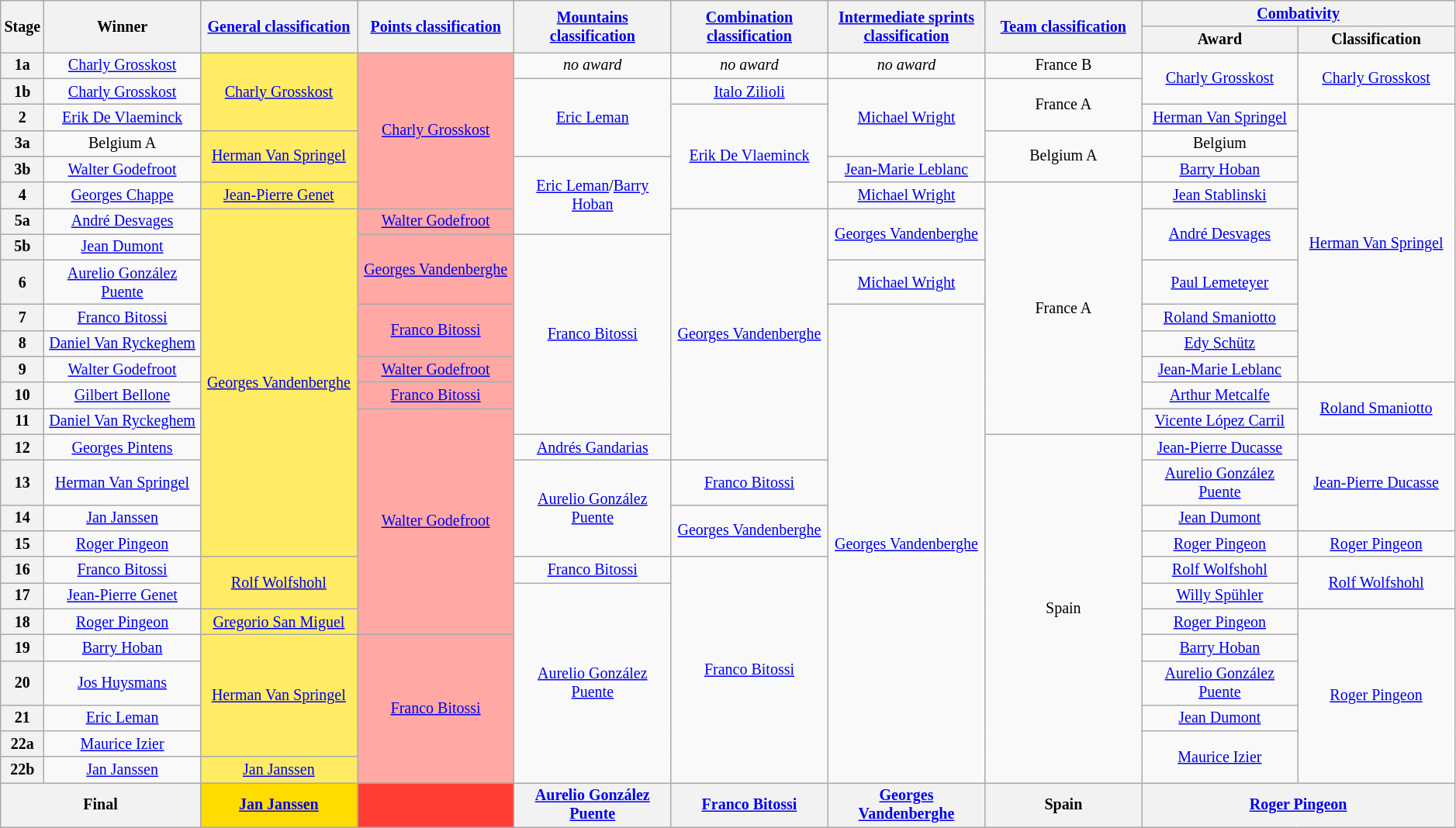<table class="wikitable" style="text-align:center; font-size:smaller; clear:both;">
<tr>
<th scope="col" style="width:1%;" rowspan="2">Stage</th>
<th scope="col" style="width:11%;" rowspan="2">Winner</th>
<th scope="col" style="width:11%;" rowspan="2"><a href='#'>General classification</a><br></th>
<th scope="col" style="width:11%;" rowspan="2"><a href='#'>Points classification</a><br></th>
<th scope="col" style="width:11%;" rowspan="2"><a href='#'>Mountains classification</a></th>
<th scope="col" style="width:11%;" rowspan="2"><a href='#'>Combination classification</a></th>
<th scope="col" style="width:11%;" rowspan="2"><a href='#'>Intermediate sprints classification</a></th>
<th scope="col" style="width:11%;" rowspan="2"><a href='#'>Team classification</a></th>
<th scope="col" style="width:22%;" colspan="2"><a href='#'>Combativity</a></th>
</tr>
<tr>
<th scope="col" style="width:11%;">Award</th>
<th scope="col" style="width:11%;">Classification</th>
</tr>
<tr>
<th scope="row">1a</th>
<td><a href='#'>Charly Grosskost</a></td>
<td style="background:#FFEB64;" rowspan="3"><a href='#'>Charly Grosskost</a></td>
<td style="background:#FFA8A4;" rowspan="6"><a href='#'>Charly Grosskost</a></td>
<td><em>no award</em></td>
<td><em>no award</em></td>
<td><em>no award</em></td>
<td>France B</td>
<td rowspan="2"><a href='#'>Charly Grosskost</a></td>
<td rowspan="2"><a href='#'>Charly Grosskost</a></td>
</tr>
<tr>
<th scope="row">1b</th>
<td><a href='#'>Charly Grosskost</a></td>
<td rowspan="3"><a href='#'>Eric Leman</a></td>
<td><a href='#'>Italo Zilioli</a></td>
<td rowspan="3"><a href='#'>Michael Wright</a></td>
<td rowspan="2">France A</td>
</tr>
<tr>
<th scope="row">2</th>
<td><a href='#'>Erik De Vlaeminck</a></td>
<td rowspan="4"><a href='#'>Erik De Vlaeminck</a></td>
<td><a href='#'>Herman Van Springel</a></td>
<td rowspan="10"><a href='#'>Herman Van Springel</a></td>
</tr>
<tr>
<th scope="row">3a</th>
<td>Belgium A</td>
<td style="background:#FFEB64;" rowspan="2"><a href='#'>Herman Van Springel</a></td>
<td rowspan="2">Belgium A</td>
<td>Belgium</td>
</tr>
<tr>
<th scope="row">3b</th>
<td><a href='#'>Walter Godefroot</a></td>
<td rowspan="3"><a href='#'>Eric Leman</a>/<a href='#'>Barry Hoban</a></td>
<td><a href='#'>Jean-Marie Leblanc</a></td>
<td><a href='#'>Barry Hoban</a></td>
</tr>
<tr>
<th scope="row">4</th>
<td><a href='#'>Georges Chappe</a></td>
<td style="background:#FFEB64;"><a href='#'>Jean-Pierre Genet</a></td>
<td><a href='#'>Michael Wright</a></td>
<td rowspan="9">France A</td>
<td><a href='#'>Jean Stablinski</a></td>
</tr>
<tr>
<th scope="row">5a</th>
<td><a href='#'>André Desvages</a></td>
<td style="background:#FFEB64;" rowspan="12"><a href='#'>Georges Vandenberghe</a></td>
<td style="background:#FFA8A4;"><a href='#'>Walter Godefroot</a></td>
<td rowspan="9"><a href='#'>Georges Vandenberghe</a></td>
<td rowspan="2"><a href='#'>Georges Vandenberghe</a></td>
<td rowspan="2"><a href='#'>André Desvages</a></td>
</tr>
<tr>
<th scope="row">5b</th>
<td><a href='#'>Jean Dumont</a></td>
<td style="background:#FFA8A4;" rowspan="2"><a href='#'>Georges Vandenberghe</a></td>
<td rowspan="7"><a href='#'>Franco Bitossi</a></td>
</tr>
<tr>
<th scope="row">6</th>
<td><a href='#'>Aurelio González Puente</a></td>
<td><a href='#'>Michael Wright</a></td>
<td><a href='#'>Paul Lemeteyer</a></td>
</tr>
<tr>
<th scope="row">7</th>
<td><a href='#'>Franco Bitossi</a></td>
<td style="background:#FFA8A4;" rowspan="2"><a href='#'>Franco Bitossi</a></td>
<td rowspan="17"><a href='#'>Georges Vandenberghe</a></td>
<td><a href='#'>Roland Smaniotto</a></td>
</tr>
<tr>
<th scope="row">8</th>
<td><a href='#'>Daniel Van Ryckeghem</a></td>
<td><a href='#'>Edy Schütz</a></td>
</tr>
<tr>
<th scope="row">9</th>
<td><a href='#'>Walter Godefroot</a></td>
<td style="background:#FFA8A4;"><a href='#'>Walter Godefroot</a></td>
<td><a href='#'>Jean-Marie Leblanc</a></td>
</tr>
<tr>
<th scope="row">10</th>
<td><a href='#'>Gilbert Bellone</a></td>
<td style="background:#FFA8A4;"><a href='#'>Franco Bitossi</a></td>
<td><a href='#'>Arthur Metcalfe</a></td>
<td rowspan="2"><a href='#'>Roland Smaniotto</a></td>
</tr>
<tr>
<th scope="row">11</th>
<td><a href='#'>Daniel Van Ryckeghem</a></td>
<td style="background:#FFA8A4;" rowspan="8"><a href='#'>Walter Godefroot</a></td>
<td><a href='#'>Vicente López Carril</a></td>
</tr>
<tr>
<th scope="row">12</th>
<td><a href='#'>Georges Pintens</a></td>
<td><a href='#'>Andrés Gandarias</a></td>
<td rowspan="12">Spain</td>
<td><a href='#'>Jean-Pierre Ducasse</a></td>
<td rowspan="3"><a href='#'>Jean-Pierre Ducasse</a></td>
</tr>
<tr>
<th scope="row">13</th>
<td><a href='#'>Herman Van Springel</a></td>
<td rowspan="3"><a href='#'>Aurelio González Puente</a></td>
<td><a href='#'>Franco Bitossi</a></td>
<td><a href='#'>Aurelio González Puente</a></td>
</tr>
<tr>
<th scope="row">14</th>
<td><a href='#'>Jan Janssen</a></td>
<td rowspan="2"><a href='#'>Georges Vandenberghe</a></td>
<td><a href='#'>Jean Dumont</a></td>
</tr>
<tr>
<th scope="row">15</th>
<td><a href='#'>Roger Pingeon</a></td>
<td><a href='#'>Roger Pingeon</a></td>
<td><a href='#'>Roger Pingeon</a></td>
</tr>
<tr>
<th scope="row">16</th>
<td><a href='#'>Franco Bitossi</a></td>
<td style="background:#FFEB64;" rowspan="2"><a href='#'>Rolf Wolfshohl</a></td>
<td><a href='#'>Franco Bitossi</a></td>
<td rowspan="8"><a href='#'>Franco Bitossi</a></td>
<td><a href='#'>Rolf Wolfshohl</a></td>
<td rowspan="2"><a href='#'>Rolf Wolfshohl</a></td>
</tr>
<tr>
<th scope="row">17</th>
<td><a href='#'>Jean-Pierre Genet</a></td>
<td rowspan="7"><a href='#'>Aurelio González Puente</a></td>
<td><a href='#'>Willy Spühler</a></td>
</tr>
<tr>
<th scope="row">18</th>
<td><a href='#'>Roger Pingeon</a></td>
<td style="background:#FFEB64;"><a href='#'>Gregorio San Miguel</a></td>
<td><a href='#'>Roger Pingeon</a></td>
<td rowspan="6"><a href='#'>Roger Pingeon</a></td>
</tr>
<tr>
<th scope="row">19</th>
<td><a href='#'>Barry Hoban</a></td>
<td style="background:#FFEB64;" rowspan="4"><a href='#'>Herman Van Springel</a></td>
<td style="background:#FFA8A4;" rowspan="5"><a href='#'>Franco Bitossi</a></td>
<td><a href='#'>Barry Hoban</a></td>
</tr>
<tr>
<th scope="row">20</th>
<td><a href='#'>Jos Huysmans</a></td>
<td><a href='#'>Aurelio González Puente</a></td>
</tr>
<tr>
<th scope="row">21</th>
<td><a href='#'>Eric Leman</a></td>
<td><a href='#'>Jean Dumont</a></td>
</tr>
<tr>
<th scope="row">22a</th>
<td><a href='#'>Maurice Izier</a></td>
<td rowspan="2"><a href='#'>Maurice Izier</a></td>
</tr>
<tr>
<th scope="row">22b</th>
<td><a href='#'>Jan Janssen</a></td>
<td style="background:#FFEB64;"><a href='#'>Jan Janssen</a></td>
</tr>
<tr>
<th colspan="2">Final</th>
<th style="background:#FFDB00;"><a href='#'>Jan Janssen</a></th>
<th style="background:#FF3E33;"></th>
<th><a href='#'>Aurelio González Puente</a></th>
<th><a href='#'>Franco Bitossi</a></th>
<th><a href='#'>Georges Vandenberghe</a></th>
<th>Spain</th>
<th colspan="2"><a href='#'>Roger Pingeon</a></th>
</tr>
</table>
